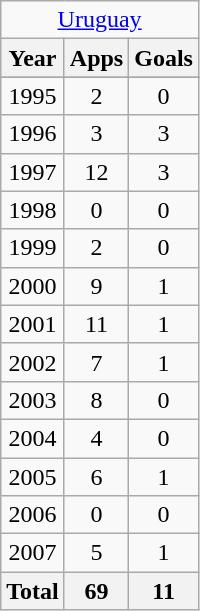<table class="wikitable" style="text-align:center">
<tr>
<td colspan=3><a href='#'>Uruguay</a></td>
</tr>
<tr>
<th>Year</th>
<th>Apps</th>
<th>Goals</th>
</tr>
<tr>
</tr>
<tr>
<td>1995</td>
<td>2</td>
<td>0</td>
</tr>
<tr>
<td>1996</td>
<td>3</td>
<td>3</td>
</tr>
<tr>
<td>1997</td>
<td>12</td>
<td>3</td>
</tr>
<tr>
<td>1998</td>
<td>0</td>
<td>0</td>
</tr>
<tr>
<td>1999</td>
<td>2</td>
<td>0</td>
</tr>
<tr>
<td>2000</td>
<td>9</td>
<td>1</td>
</tr>
<tr>
<td>2001</td>
<td>11</td>
<td>1</td>
</tr>
<tr>
<td>2002</td>
<td>7</td>
<td>1</td>
</tr>
<tr>
<td>2003</td>
<td>8</td>
<td>0</td>
</tr>
<tr>
<td>2004</td>
<td>4</td>
<td>0</td>
</tr>
<tr>
<td>2005</td>
<td>6</td>
<td>1</td>
</tr>
<tr>
<td>2006</td>
<td>0</td>
<td>0</td>
</tr>
<tr>
<td>2007</td>
<td>5</td>
<td>1</td>
</tr>
<tr>
<th>Total</th>
<th>69</th>
<th>11</th>
</tr>
</table>
